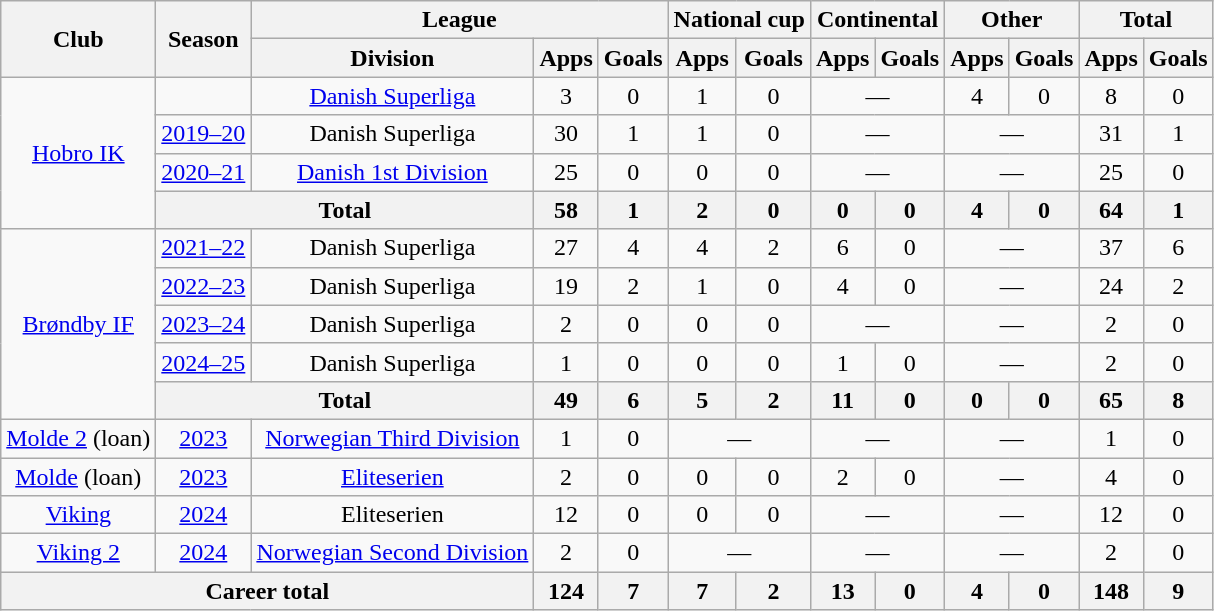<table class="wikitable" style="text-align:center">
<tr>
<th rowspan="2">Club</th>
<th rowspan="2">Season</th>
<th colspan="3">League</th>
<th colspan="2">National cup</th>
<th colspan="2">Continental</th>
<th colspan="2">Other</th>
<th colspan="2">Total</th>
</tr>
<tr>
<th>Division</th>
<th>Apps</th>
<th>Goals</th>
<th>Apps</th>
<th>Goals</th>
<th>Apps</th>
<th>Goals</th>
<th>Apps</th>
<th>Goals</th>
<th>Apps</th>
<th>Goals</th>
</tr>
<tr>
<td rowspan="4"><a href='#'>Hobro IK</a></td>
<td></td>
<td><a href='#'>Danish Superliga</a></td>
<td>3</td>
<td>0</td>
<td>1</td>
<td>0</td>
<td colspan="2">—</td>
<td>4</td>
<td>0</td>
<td>8</td>
<td>0</td>
</tr>
<tr>
<td><a href='#'>2019–20</a></td>
<td>Danish Superliga</td>
<td>30</td>
<td>1</td>
<td>1</td>
<td>0</td>
<td colspan="2">—</td>
<td colspan="2">—</td>
<td>31</td>
<td>1</td>
</tr>
<tr>
<td><a href='#'>2020–21</a></td>
<td><a href='#'>Danish 1st Division</a></td>
<td>25</td>
<td>0</td>
<td>0</td>
<td>0</td>
<td colspan="2">—</td>
<td colspan="2">—</td>
<td>25</td>
<td>0</td>
</tr>
<tr>
<th colspan="2">Total</th>
<th>58</th>
<th>1</th>
<th>2</th>
<th>0</th>
<th>0</th>
<th>0</th>
<th>4</th>
<th>0</th>
<th>64</th>
<th>1</th>
</tr>
<tr>
<td rowspan="5"><a href='#'>Brøndby IF</a></td>
<td><a href='#'>2021–22</a></td>
<td>Danish Superliga</td>
<td>27</td>
<td>4</td>
<td>4</td>
<td>2</td>
<td>6</td>
<td>0</td>
<td colspan="2">—</td>
<td>37</td>
<td>6</td>
</tr>
<tr>
<td><a href='#'>2022–23</a></td>
<td>Danish Superliga</td>
<td>19</td>
<td>2</td>
<td>1</td>
<td>0</td>
<td>4</td>
<td>0</td>
<td colspan="2">—</td>
<td>24</td>
<td>2</td>
</tr>
<tr>
<td><a href='#'>2023–24</a></td>
<td>Danish Superliga</td>
<td>2</td>
<td>0</td>
<td>0</td>
<td>0</td>
<td colspan="2">—</td>
<td colspan="2">—</td>
<td>2</td>
<td>0</td>
</tr>
<tr>
<td><a href='#'>2024–25</a></td>
<td>Danish Superliga</td>
<td>1</td>
<td>0</td>
<td>0</td>
<td>0</td>
<td>1</td>
<td>0</td>
<td colspan="2">—</td>
<td>2</td>
<td>0</td>
</tr>
<tr>
<th colspan="2">Total</th>
<th>49</th>
<th>6</th>
<th>5</th>
<th>2</th>
<th>11</th>
<th>0</th>
<th>0</th>
<th>0</th>
<th>65</th>
<th>8</th>
</tr>
<tr>
<td><a href='#'>Molde 2</a> (loan)</td>
<td><a href='#'>2023</a></td>
<td><a href='#'>Norwegian Third Division</a></td>
<td>1</td>
<td>0</td>
<td colspan="2">—</td>
<td colspan="2">—</td>
<td colspan="2">—</td>
<td>1</td>
<td>0</td>
</tr>
<tr>
<td><a href='#'>Molde</a> (loan)</td>
<td><a href='#'>2023</a></td>
<td><a href='#'>Eliteserien</a></td>
<td>2</td>
<td>0</td>
<td>0</td>
<td>0</td>
<td>2</td>
<td>0</td>
<td colspan="2">—</td>
<td>4</td>
<td>0</td>
</tr>
<tr>
<td rowspan="1"><a href='#'>Viking</a></td>
<td><a href='#'>2024</a></td>
<td>Eliteserien</td>
<td>12</td>
<td>0</td>
<td>0</td>
<td>0</td>
<td colspan="2">—</td>
<td colspan="2">—</td>
<td>12</td>
<td>0</td>
</tr>
<tr>
<td><a href='#'>Viking 2</a></td>
<td><a href='#'>2024</a></td>
<td><a href='#'>Norwegian Second Division</a></td>
<td>2</td>
<td>0</td>
<td colspan="2">—</td>
<td colspan="2">—</td>
<td colspan="2">—</td>
<td>2</td>
<td>0</td>
</tr>
<tr>
<th colspan="3">Career total</th>
<th>124</th>
<th>7</th>
<th>7</th>
<th>2</th>
<th>13</th>
<th>0</th>
<th>4</th>
<th>0</th>
<th>148</th>
<th>9</th>
</tr>
</table>
